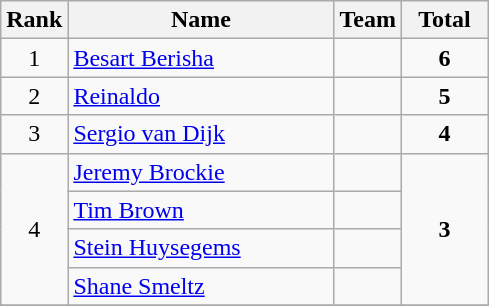<table class="wikitable" style="text-align:center;">
<tr>
<th width=30>Rank</th>
<th width=170>Name</th>
<th width=25>Team</th>
<th width=50>Total</th>
</tr>
<tr>
<td>1</td>
<td align=left> <a href='#'>Besart Berisha</a></td>
<td></td>
<td><strong>6</strong></td>
</tr>
<tr>
<td>2</td>
<td align=left> <a href='#'>Reinaldo</a></td>
<td></td>
<td><strong>5</strong></td>
</tr>
<tr>
<td>3</td>
<td align=left> <a href='#'>Sergio van Dijk</a></td>
<td></td>
<td><strong>4</strong></td>
</tr>
<tr>
<td rowspan=4>4</td>
<td align=left> <a href='#'>Jeremy Brockie</a></td>
<td></td>
<td rowspan=4><strong>3</strong></td>
</tr>
<tr>
<td align=left> <a href='#'>Tim Brown</a></td>
<td></td>
</tr>
<tr>
<td align=left> <a href='#'>Stein Huysegems</a></td>
<td></td>
</tr>
<tr>
<td align=left> <a href='#'>Shane Smeltz</a></td>
<td></td>
</tr>
<tr>
</tr>
</table>
